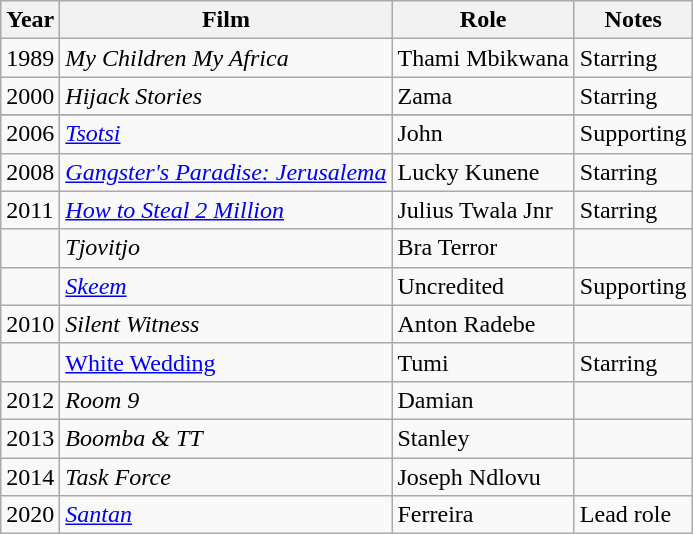<table class="wikitable sortable">
<tr>
<th>Year</th>
<th>Film</th>
<th>Role</th>
<th>Notes</th>
</tr>
<tr>
<td>1989</td>
<td><em>My Children My Africa</em></td>
<td>Thami Mbikwana</td>
<td>Starring</td>
</tr>
<tr>
<td>2000</td>
<td><em>Hijack Stories</em></td>
<td>Zama</td>
<td>Starring</td>
</tr>
<tr>
</tr>
<tr>
<td>2006</td>
<td><em><a href='#'>Tsotsi</a></em></td>
<td>John</td>
<td>Supporting</td>
</tr>
<tr>
<td>2008</td>
<td><em><a href='#'>Gangster's Paradise: Jerusalema</a></em></td>
<td>Lucky Kunene</td>
<td>Starring</td>
</tr>
<tr>
<td>2011</td>
<td><em><a href='#'>How to Steal 2 Million</a></em></td>
<td>Julius Twala Jnr</td>
<td>Starring</td>
</tr>
<tr>
<td></td>
<td><em>Tjovitjo</em></td>
<td>Bra Terror</td>
<td></td>
</tr>
<tr>
<td></td>
<td><em><a href='#'>Skeem</a></em></td>
<td>Uncredited</td>
<td>Supporting</td>
</tr>
<tr>
<td>2010</td>
<td><em>Silent Witness</em></td>
<td>Anton Radebe</td>
<td></td>
</tr>
<tr>
<td></td>
<td><a href='#'>White Wedding</a></td>
<td>Tumi</td>
<td>Starring</td>
</tr>
<tr>
<td>2012</td>
<td><em>Room 9</em></td>
<td>Damian</td>
<td></td>
</tr>
<tr>
<td>2013</td>
<td><em>Boomba & TT</em></td>
<td>Stanley</td>
<td></td>
</tr>
<tr>
<td>2014</td>
<td><em>Task Force</em></td>
<td>Joseph Ndlovu</td>
<td></td>
</tr>
<tr>
<td>2020</td>
<td><em><a href='#'>Santan</a></em></td>
<td>Ferreira</td>
<td>Lead role</td>
</tr>
</table>
